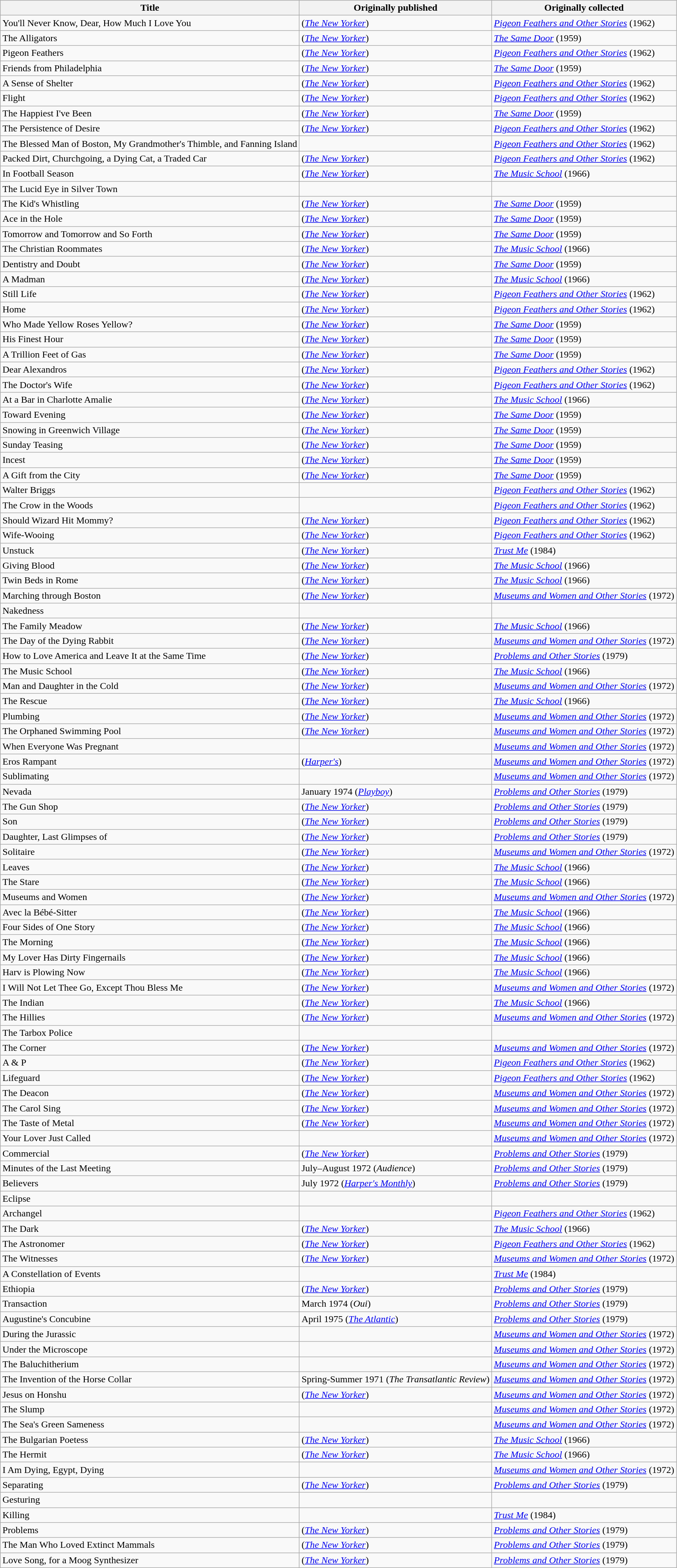<table class="wikitable sortable">
<tr>
<th>Title</th>
<th>Originally published</th>
<th>Originally collected</th>
</tr>
<tr>
<td>You'll Never Know, Dear, How Much I Love You</td>
<td> (<em><a href='#'>The New Yorker</a></em>)</td>
<td><em><a href='#'>Pigeon Feathers and Other Stories</a></em> (1962)</td>
</tr>
<tr>
<td>The Alligators</td>
<td> (<em><a href='#'>The New Yorker</a></em>)</td>
<td><em><a href='#'>The Same Door</a></em> (1959)</td>
</tr>
<tr>
<td>Pigeon Feathers</td>
<td> (<em><a href='#'>The New Yorker</a></em>)</td>
<td><em><a href='#'>Pigeon Feathers and Other Stories</a></em> (1962)</td>
</tr>
<tr>
<td>Friends from Philadelphia</td>
<td> (<em><a href='#'>The New Yorker</a></em>)</td>
<td><em><a href='#'>The Same Door</a></em> (1959)</td>
</tr>
<tr>
<td>A Sense of Shelter</td>
<td> (<em><a href='#'>The New Yorker</a></em>)</td>
<td><em><a href='#'>Pigeon Feathers and Other Stories</a></em> (1962)</td>
</tr>
<tr>
<td>Flight</td>
<td> (<em><a href='#'>The New Yorker</a></em>)</td>
<td><em><a href='#'>Pigeon Feathers and Other Stories</a></em> (1962)</td>
</tr>
<tr>
<td>The Happiest I've Been</td>
<td> (<em><a href='#'>The New Yorker</a></em>)</td>
<td><em><a href='#'>The Same Door</a></em> (1959)</td>
</tr>
<tr>
<td>The Persistence of Desire</td>
<td> (<em><a href='#'>The New Yorker</a></em>)</td>
<td><em><a href='#'>Pigeon Feathers and Other Stories</a></em> (1962)</td>
</tr>
<tr>
<td>The Blessed Man of Boston, My Grandmother's Thimble, and Fanning Island</td>
<td></td>
<td><em><a href='#'>Pigeon Feathers and Other Stories</a></em> (1962)</td>
</tr>
<tr>
<td>Packed Dirt, Churchgoing, a Dying Cat, a Traded Car</td>
<td> (<em><a href='#'>The New Yorker</a></em>)</td>
<td><em><a href='#'>Pigeon Feathers and Other Stories</a></em> (1962)</td>
</tr>
<tr>
<td>In Football Season</td>
<td> (<em><a href='#'>The New Yorker</a></em>)</td>
<td><em><a href='#'>The Music School</a></em> (1966)</td>
</tr>
<tr>
<td>The Lucid Eye in Silver Town</td>
<td></td>
<td></td>
</tr>
<tr>
<td>The Kid's Whistling</td>
<td> (<em><a href='#'>The New Yorker</a></em>)</td>
<td><em><a href='#'>The Same Door</a></em> (1959)</td>
</tr>
<tr>
<td>Ace in the Hole</td>
<td> (<em><a href='#'>The New Yorker</a></em>)</td>
<td><em><a href='#'>The Same Door</a></em> (1959)</td>
</tr>
<tr>
<td>Tomorrow and Tomorrow and So Forth</td>
<td> (<em><a href='#'>The New Yorker</a></em>)</td>
<td><em><a href='#'>The Same Door</a></em> (1959)</td>
</tr>
<tr>
<td>The Christian Roommates</td>
<td> (<em><a href='#'>The New Yorker</a></em>)</td>
<td><em><a href='#'>The Music School</a></em> (1966)</td>
</tr>
<tr>
<td>Dentistry and Doubt</td>
<td> (<em><a href='#'>The New Yorker</a></em>)</td>
<td><em><a href='#'>The Same Door</a></em> (1959)</td>
</tr>
<tr>
<td>A Madman</td>
<td> (<em><a href='#'>The New Yorker</a></em>)</td>
<td><em><a href='#'>The Music School</a></em> (1966)</td>
</tr>
<tr>
<td>Still Life</td>
<td> (<em><a href='#'>The New Yorker</a></em>)</td>
<td><em><a href='#'>Pigeon Feathers and Other Stories</a></em> (1962)</td>
</tr>
<tr>
<td>Home</td>
<td> (<em><a href='#'>The New Yorker</a></em>)</td>
<td><em><a href='#'>Pigeon Feathers and Other Stories</a></em> (1962)</td>
</tr>
<tr>
<td>Who Made Yellow Roses Yellow?</td>
<td> (<em><a href='#'>The New Yorker</a></em>)</td>
<td><em><a href='#'>The Same Door</a></em> (1959)</td>
</tr>
<tr>
<td>His Finest Hour</td>
<td> (<em><a href='#'>The New Yorker</a></em>)</td>
<td><em><a href='#'>The Same Door</a></em> (1959)</td>
</tr>
<tr>
<td>A Trillion Feet of Gas</td>
<td> (<em><a href='#'>The New Yorker</a></em>)</td>
<td><em><a href='#'>The Same Door</a></em> (1959)</td>
</tr>
<tr>
<td>Dear Alexandros</td>
<td> (<em><a href='#'>The New Yorker</a></em>)</td>
<td><em><a href='#'>Pigeon Feathers and Other Stories</a></em> (1962)</td>
</tr>
<tr>
<td>The Doctor's Wife</td>
<td> (<em><a href='#'>The New Yorker</a></em>)</td>
<td><em><a href='#'>Pigeon Feathers and Other Stories</a></em> (1962)</td>
</tr>
<tr>
<td>At a Bar in Charlotte Amalie</td>
<td> (<em><a href='#'>The New Yorker</a></em>)</td>
<td><em><a href='#'>The Music School</a></em> (1966)</td>
</tr>
<tr>
<td>Toward Evening</td>
<td> (<em><a href='#'>The New Yorker</a></em>)</td>
<td><em><a href='#'>The Same Door</a></em> (1959)</td>
</tr>
<tr>
<td>Snowing in Greenwich Village </td>
<td> (<em><a href='#'>The New Yorker</a></em>)</td>
<td><em><a href='#'>The Same Door</a></em> (1959)</td>
</tr>
<tr>
<td>Sunday Teasing</td>
<td> (<em><a href='#'>The New Yorker</a></em>)</td>
<td><em><a href='#'>The Same Door</a></em> (1959)</td>
</tr>
<tr>
<td>Incest</td>
<td> (<em><a href='#'>The New Yorker</a></em>)</td>
<td><em><a href='#'>The Same Door</a></em> (1959)</td>
</tr>
<tr>
<td>A Gift from the City</td>
<td> (<em><a href='#'>The New Yorker</a></em>)</td>
<td><em><a href='#'>The Same Door</a></em> (1959)</td>
</tr>
<tr>
<td>Walter Briggs</td>
<td></td>
<td><em><a href='#'>Pigeon Feathers and Other Stories</a></em> (1962)</td>
</tr>
<tr>
<td>The Crow in the Woods</td>
<td></td>
<td><em><a href='#'>Pigeon Feathers and Other Stories</a></em> (1962)</td>
</tr>
<tr>
<td>Should Wizard Hit Mommy?</td>
<td> (<em><a href='#'>The New Yorker</a></em>)</td>
<td><em><a href='#'>Pigeon Feathers and Other Stories</a></em> (1962)</td>
</tr>
<tr>
<td>Wife-Wooing </td>
<td> (<em><a href='#'>The New Yorker</a></em>)</td>
<td><em><a href='#'>Pigeon Feathers and Other Stories</a></em> (1962)</td>
</tr>
<tr>
<td>Unstuck</td>
<td> (<em><a href='#'>The New Yorker</a></em>)</td>
<td><em><a href='#'>Trust Me</a></em> (1984)</td>
</tr>
<tr>
<td>Giving Blood </td>
<td> (<em><a href='#'>The New Yorker</a></em>)</td>
<td><em><a href='#'>The Music School</a></em> (1966)</td>
</tr>
<tr>
<td>Twin Beds in Rome </td>
<td> (<em><a href='#'>The New Yorker</a></em>)</td>
<td><em><a href='#'>The Music School</a></em> (1966)</td>
</tr>
<tr>
<td>Marching through Boston </td>
<td> (<em><a href='#'>The New Yorker</a></em>)</td>
<td><em><a href='#'>Museums and Women and Other Stories</a></em> (1972)</td>
</tr>
<tr>
<td>Nakedness </td>
<td></td>
<td></td>
</tr>
<tr>
<td>The Family Meadow</td>
<td> (<em><a href='#'>The New Yorker</a></em>)</td>
<td><em><a href='#'>The Music School</a></em> (1966)</td>
</tr>
<tr>
<td>The Day of the Dying Rabbit</td>
<td> (<em><a href='#'>The New Yorker</a></em>)</td>
<td><em><a href='#'>Museums and Women and Other Stories</a></em> (1972)</td>
</tr>
<tr>
<td>How to Love America and Leave It at the Same Time</td>
<td> (<em><a href='#'>The New Yorker</a></em>)</td>
<td><em><a href='#'>Problems and Other Stories</a></em> (1979)</td>
</tr>
<tr>
<td>The Music School</td>
<td> (<em><a href='#'>The New Yorker</a></em>)</td>
<td><em><a href='#'>The Music School</a></em> (1966)</td>
</tr>
<tr>
<td>Man and Daughter in the Cold</td>
<td> (<em><a href='#'>The New Yorker</a></em>)</td>
<td><em><a href='#'>Museums and Women and Other Stories</a></em> (1972)</td>
</tr>
<tr>
<td>The Rescue</td>
<td> (<em><a href='#'>The New Yorker</a></em>)</td>
<td><em><a href='#'>The Music School</a></em> (1966)</td>
</tr>
<tr>
<td>Plumbing </td>
<td> (<em><a href='#'>The New Yorker</a></em>)</td>
<td><em><a href='#'>Museums and Women and Other Stories</a></em> (1972)</td>
</tr>
<tr>
<td>The Orphaned Swimming Pool</td>
<td> (<em><a href='#'>The New Yorker</a></em>)</td>
<td><em><a href='#'>Museums and Women and Other Stories</a></em> (1972)</td>
</tr>
<tr>
<td>When Everyone Was Pregnant</td>
<td></td>
<td><em><a href='#'>Museums and Women and Other Stories</a></em> (1972)</td>
</tr>
<tr>
<td>Eros Rampant </td>
<td> (<em><a href='#'>Harper's</a></em>)</td>
<td><em><a href='#'>Museums and Women and Other Stories</a></em> (1972)</td>
</tr>
<tr>
<td>Sublimating </td>
<td></td>
<td><em><a href='#'>Museums and Women and Other Stories</a></em> (1972)</td>
</tr>
<tr>
<td>Nevada</td>
<td>January 1974 (<em><a href='#'>Playboy</a></em>)</td>
<td><em><a href='#'>Problems and Other Stories</a></em> (1979)</td>
</tr>
<tr>
<td>The Gun Shop</td>
<td> (<em><a href='#'>The New Yorker</a></em>)</td>
<td><em><a href='#'>Problems and Other Stories</a></em> (1979)</td>
</tr>
<tr>
<td>Son</td>
<td> (<em><a href='#'>The New Yorker</a></em>)</td>
<td><em><a href='#'>Problems and Other Stories</a></em> (1979)</td>
</tr>
<tr>
<td>Daughter, Last Glimpses of</td>
<td> (<em><a href='#'>The New Yorker</a></em>)</td>
<td><em><a href='#'>Problems and Other Stories</a></em> (1979)</td>
</tr>
<tr>
<td>Solitaire</td>
<td> (<em><a href='#'>The New Yorker</a></em>)</td>
<td><em><a href='#'>Museums and Women and Other Stories</a></em> (1972)</td>
</tr>
<tr>
<td>Leaves</td>
<td> (<em><a href='#'>The New Yorker</a></em>)</td>
<td><em><a href='#'>The Music School</a></em> (1966)</td>
</tr>
<tr>
<td>The Stare</td>
<td> (<em><a href='#'>The New Yorker</a></em>)</td>
<td><em><a href='#'>The Music School</a></em> (1966)</td>
</tr>
<tr>
<td>Museums and Women</td>
<td> (<em><a href='#'>The New Yorker</a></em>)</td>
<td><em><a href='#'>Museums and Women and Other Stories</a></em> (1972)</td>
</tr>
<tr>
<td>Avec la Bébé-Sitter</td>
<td> (<em><a href='#'>The New Yorker</a></em>)</td>
<td><em><a href='#'>The Music School</a></em> (1966)</td>
</tr>
<tr>
<td>Four Sides of One Story</td>
<td> (<em><a href='#'>The New Yorker</a></em>)</td>
<td><em><a href='#'>The Music School</a></em> (1966)</td>
</tr>
<tr>
<td>The Morning</td>
<td> (<em><a href='#'>The New Yorker</a></em>)</td>
<td><em><a href='#'>The Music School</a></em> (1966)</td>
</tr>
<tr>
<td>My Lover Has Dirty Fingernails</td>
<td> (<em><a href='#'>The New Yorker</a></em>)</td>
<td><em><a href='#'>The Music School</a></em> (1966)</td>
</tr>
<tr>
<td>Harv is Plowing Now</td>
<td> (<em><a href='#'>The New Yorker</a></em>)</td>
<td><em><a href='#'>The Music School</a></em> (1966)</td>
</tr>
<tr>
<td>I Will Not Let Thee Go, Except Thou Bless Me</td>
<td> (<em><a href='#'>The New Yorker</a></em>)</td>
<td><em><a href='#'>Museums and Women and Other Stories</a></em> (1972)</td>
</tr>
<tr>
<td>The Indian</td>
<td> (<em><a href='#'>The New Yorker</a></em>)</td>
<td><em><a href='#'>The Music School</a></em> (1966)</td>
</tr>
<tr>
<td>The Hillies</td>
<td> (<em><a href='#'>The New Yorker</a></em>)</td>
<td><em><a href='#'>Museums and Women and Other Stories</a></em> (1972)</td>
</tr>
<tr>
<td>The Tarbox Police</td>
<td></td>
<td></td>
</tr>
<tr>
<td>The Corner</td>
<td> (<em><a href='#'>The New Yorker</a></em>)</td>
<td><em><a href='#'>Museums and Women and Other Stories</a></em> (1972)</td>
</tr>
<tr>
<td>A & P</td>
<td> (<em><a href='#'>The New Yorker</a></em>)</td>
<td><em><a href='#'>Pigeon Feathers and Other Stories</a></em> (1962)</td>
</tr>
<tr>
<td>Lifeguard</td>
<td> (<em><a href='#'>The New Yorker</a></em>)</td>
<td><em><a href='#'>Pigeon Feathers and Other Stories</a></em> (1962)</td>
</tr>
<tr>
<td>The Deacon</td>
<td> (<em><a href='#'>The New Yorker</a></em>)</td>
<td><em><a href='#'>Museums and Women and Other Stories</a></em> (1972)</td>
</tr>
<tr>
<td>The Carol Sing</td>
<td> (<em><a href='#'>The New Yorker</a></em>)</td>
<td><em><a href='#'>Museums and Women and Other Stories</a></em> (1972)</td>
</tr>
<tr>
<td>The Taste of Metal </td>
<td> (<em><a href='#'>The New Yorker</a></em>)</td>
<td><em><a href='#'>Museums and Women and Other Stories</a></em> (1972)</td>
</tr>
<tr>
<td>Your Lover Just Called </td>
<td></td>
<td><em><a href='#'>Museums and Women and Other Stories</a></em> (1972)</td>
</tr>
<tr>
<td>Commercial</td>
<td> (<em><a href='#'>The New Yorker</a></em>)</td>
<td><em><a href='#'>Problems and Other Stories</a></em> (1979)</td>
</tr>
<tr>
<td>Minutes of the Last Meeting</td>
<td>July–August 1972 (<em>Audience</em>)</td>
<td><em><a href='#'>Problems and Other Stories</a></em> (1979)</td>
</tr>
<tr>
<td>Believers</td>
<td>July 1972 (<em><a href='#'>Harper's Monthly</a></em>)</td>
<td><em><a href='#'>Problems and Other Stories</a></em> (1979)</td>
</tr>
<tr>
<td>Eclipse</td>
<td></td>
<td></td>
</tr>
<tr>
<td>Archangel</td>
<td></td>
<td><em><a href='#'>Pigeon Feathers and Other Stories</a></em> (1962)</td>
</tr>
<tr>
<td>The Dark</td>
<td> (<em><a href='#'>The New Yorker</a></em>)</td>
<td><em><a href='#'>The Music School</a></em> (1966)</td>
</tr>
<tr>
<td>The Astronomer</td>
<td> (<em><a href='#'>The New Yorker</a></em>)</td>
<td><em><a href='#'>Pigeon Feathers and Other Stories</a></em> (1962)</td>
</tr>
<tr>
<td>The Witnesses</td>
<td> (<em><a href='#'>The New Yorker</a></em>)</td>
<td><em><a href='#'>Museums and Women and Other Stories</a></em> (1972)</td>
</tr>
<tr>
<td>A Constellation of Events</td>
<td></td>
<td><em><a href='#'>Trust Me</a></em> (1984)</td>
</tr>
<tr>
<td>Ethiopia</td>
<td> (<em><a href='#'>The New Yorker</a></em>)</td>
<td><em><a href='#'>Problems and Other Stories</a></em> (1979)</td>
</tr>
<tr>
<td>Transaction</td>
<td>March 1974 (<em>Oui</em>)</td>
<td><em><a href='#'>Problems and Other Stories</a></em> (1979)</td>
</tr>
<tr>
<td>Augustine's Concubine</td>
<td>April 1975 (<em><a href='#'>The Atlantic</a></em>)</td>
<td><em><a href='#'>Problems and Other Stories</a></em> (1979)</td>
</tr>
<tr>
<td>During the Jurassic</td>
<td></td>
<td><em><a href='#'>Museums and Women and Other Stories</a></em> (1972)</td>
</tr>
<tr>
<td>Under the Microscope</td>
<td></td>
<td><em><a href='#'>Museums and Women and Other Stories</a></em> (1972)</td>
</tr>
<tr>
<td>The Baluchitherium</td>
<td></td>
<td><em><a href='#'>Museums and Women and Other Stories</a></em> (1972)</td>
</tr>
<tr>
<td>The Invention of the Horse Collar</td>
<td>Spring-Summer 1971 (<em>The Transatlantic Review</em>)</td>
<td><em><a href='#'>Museums and Women and Other Stories</a></em> (1972)</td>
</tr>
<tr>
<td>Jesus on Honshu</td>
<td> (<em><a href='#'>The New Yorker</a></em>)</td>
<td><em><a href='#'>Museums and Women and Other Stories</a></em> (1972)</td>
</tr>
<tr>
<td>The Slump</td>
<td></td>
<td><em><a href='#'>Museums and Women and Other Stories</a></em> (1972)</td>
</tr>
<tr>
<td>The Sea's Green Sameness</td>
<td></td>
<td><em><a href='#'>Museums and Women and Other Stories</a></em> (1972)</td>
</tr>
<tr>
<td>The Bulgarian Poetess</td>
<td> (<em><a href='#'>The New Yorker</a></em>)</td>
<td><em><a href='#'>The Music School</a></em> (1966)</td>
</tr>
<tr>
<td>The Hermit</td>
<td> (<em><a href='#'>The New Yorker</a></em>)</td>
<td><em><a href='#'>The Music School</a></em> (1966)</td>
</tr>
<tr>
<td>I Am Dying, Egypt, Dying</td>
<td></td>
<td><em><a href='#'>Museums and Women and Other Stories</a></em> (1972)</td>
</tr>
<tr>
<td>Separating </td>
<td> (<em><a href='#'>The New Yorker</a></em>)</td>
<td><em><a href='#'>Problems and Other Stories</a></em> (1979)</td>
</tr>
<tr>
<td>Gesturing </td>
<td></td>
<td></td>
</tr>
<tr>
<td>Killing</td>
<td></td>
<td><em><a href='#'>Trust Me</a></em> (1984)</td>
</tr>
<tr>
<td>Problems</td>
<td> (<em><a href='#'>The New Yorker</a></em>)</td>
<td><em><a href='#'>Problems and Other Stories</a></em> (1979)</td>
</tr>
<tr>
<td>The Man Who Loved Extinct Mammals</td>
<td> (<em><a href='#'>The New Yorker</a></em>)</td>
<td><em><a href='#'>Problems and Other Stories</a></em> (1979)</td>
</tr>
<tr>
<td>Love Song, for a Moog Synthesizer </td>
<td> (<em><a href='#'>The New Yorker</a></em>)</td>
<td><em><a href='#'>Problems and Other Stories</a></em> (1979)</td>
</tr>
</table>
